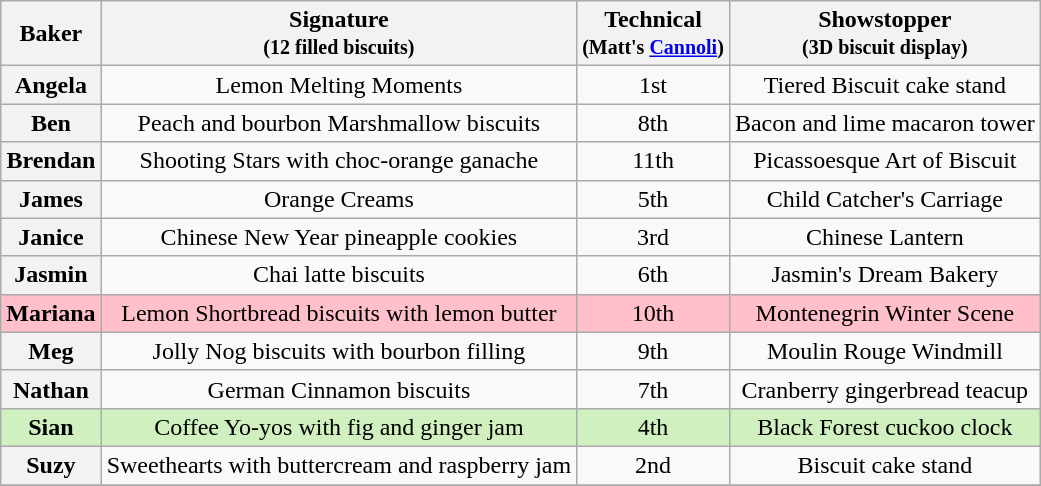<table class="wikitable sortable" style="text-align:center">
<tr>
<th>Baker</th>
<th class="unsortable">Signature<br><small>(12 filled biscuits)</small></th>
<th>Technical<br><small>(Matt's <a href='#'>Cannoli</a>)</small></th>
<th class="unsortable">Showstopper<br><small>(3D biscuit display)</small></th>
</tr>
<tr>
<th>Angela</th>
<td>Lemon Melting Moments</td>
<td>1st</td>
<td>Tiered Biscuit cake stand</td>
</tr>
<tr>
<th>Ben</th>
<td>Peach and bourbon Marshmallow biscuits</td>
<td>8th</td>
<td>Bacon and lime macaron tower</td>
</tr>
<tr>
<th>Brendan</th>
<td>Shooting Stars with choc-orange ganache</td>
<td>11th</td>
<td>Picassoesque Art of Biscuit</td>
</tr>
<tr>
<th>James</th>
<td>Orange Creams</td>
<td>5th</td>
<td>Child Catcher's Carriage</td>
</tr>
<tr>
<th>Janice</th>
<td>Chinese New Year pineapple cookies</td>
<td>3rd</td>
<td>Chinese Lantern</td>
</tr>
<tr>
<th>Jasmin</th>
<td>Chai latte biscuits</td>
<td>6th</td>
<td>Jasmin's Dream Bakery</td>
</tr>
<tr style="background:Pink;">
<th style="background:Pink;">Mariana</th>
<td>Lemon Shortbread biscuits with lemon butter</td>
<td>10th</td>
<td>Montenegrin Winter Scene</td>
</tr>
<tr>
<th>Meg</th>
<td>Jolly Nog biscuits with bourbon filling</td>
<td>9th</td>
<td>Moulin Rouge Windmill</td>
</tr>
<tr>
<th>Nathan</th>
<td>German Cinnamon biscuits</td>
<td>7th</td>
<td>Cranberry gingerbread teacup</td>
</tr>
<tr style="background:#d0f0c0;">
<th style="background:#d0f0c0;">Sian</th>
<td>Coffee Yo-yos with fig and ginger jam</td>
<td>4th</td>
<td>Black Forest cuckoo clock</td>
</tr>
<tr>
<th>Suzy</th>
<td>Sweethearts with buttercream and raspberry jam</td>
<td>2nd</td>
<td>Biscuit cake stand</td>
</tr>
<tr>
</tr>
</table>
